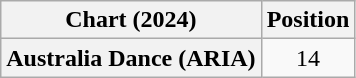<table class="wikitable plainrowheaders" style="text-align:center">
<tr>
<th scope="col">Chart (2024)</th>
<th scope="col">Position</th>
</tr>
<tr>
<th scope="row">Australia Dance (ARIA)</th>
<td>14</td>
</tr>
</table>
